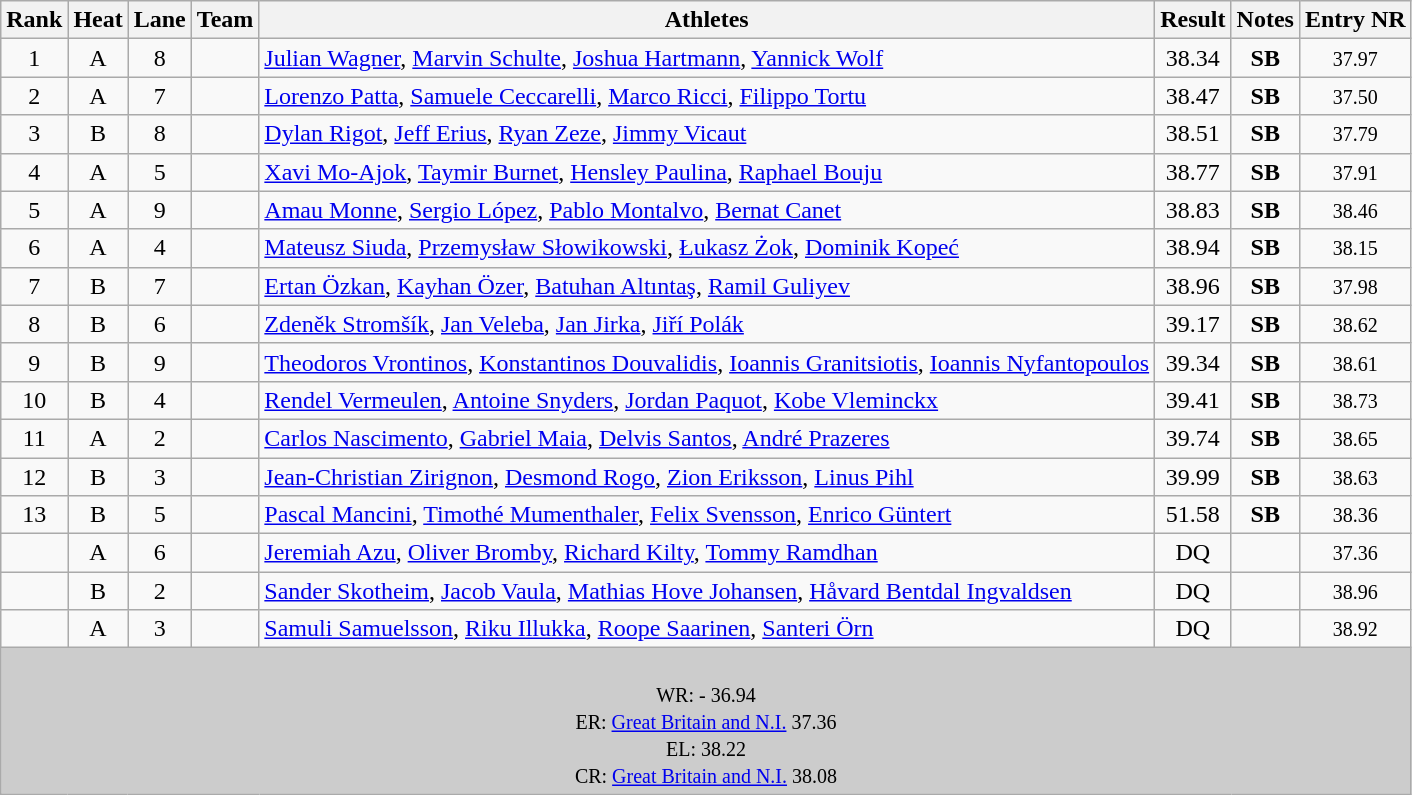<table class="wikitable sortable" style="text-align:center;">
<tr>
<th>Rank</th>
<th>Heat</th>
<th>Lane</th>
<th>Team</th>
<th>Athletes</th>
<th>Result</th>
<th>Notes</th>
<th>Entry NR</th>
</tr>
<tr>
<td>1</td>
<td>A</td>
<td>8</td>
<td align=left></td>
<td align=left><a href='#'>Julian Wagner</a>, <a href='#'>Marvin Schulte</a>, <a href='#'>Joshua Hartmann</a>, <a href='#'>Yannick Wolf</a></td>
<td>38.34</td>
<td> <strong>SB</strong></td>
<td><small>37.97</small></td>
</tr>
<tr>
<td>2</td>
<td>A</td>
<td>7</td>
<td align=left></td>
<td align=left><a href='#'>Lorenzo Patta</a>, <a href='#'>Samuele Ceccarelli</a>, <a href='#'>Marco Ricci</a>, <a href='#'>Filippo Tortu</a></td>
<td>38.47</td>
<td> <strong>SB</strong></td>
<td><small>37.50</small></td>
</tr>
<tr>
<td>3</td>
<td>B</td>
<td>8</td>
<td align=left></td>
<td align=left><a href='#'>Dylan Rigot</a>, <a href='#'>Jeff Erius</a>, <a href='#'>Ryan Zeze</a>, <a href='#'>Jimmy Vicaut</a></td>
<td>38.51</td>
<td> <strong>SB</strong></td>
<td><small>37.79</small></td>
</tr>
<tr>
<td>4</td>
<td>A</td>
<td>5</td>
<td align=left></td>
<td align=left><a href='#'>Xavi Mo-Ajok</a>, <a href='#'>Taymir Burnet</a>, <a href='#'>Hensley Paulina</a>, <a href='#'>Raphael Bouju</a></td>
<td>38.77</td>
<td><strong>SB</strong></td>
<td><small>37.91</small></td>
</tr>
<tr>
<td>5</td>
<td>A</td>
<td>9</td>
<td align=left></td>
<td align=left><a href='#'>Amau Monne</a>, <a href='#'>Sergio López</a>, <a href='#'>Pablo Montalvo</a>, <a href='#'>Bernat Canet</a></td>
<td>38.83</td>
<td><strong>SB</strong></td>
<td><small>38.46</small></td>
</tr>
<tr>
<td>6</td>
<td>A</td>
<td>4</td>
<td align=left></td>
<td align=left><a href='#'>Mateusz Siuda</a>, <a href='#'>Przemysław Słowikowski</a>, <a href='#'>Łukasz Żok</a>, <a href='#'>Dominik Kopeć</a></td>
<td>38.94</td>
<td><strong>SB</strong></td>
<td><small>38.15</small></td>
</tr>
<tr>
<td>7</td>
<td>B</td>
<td>7</td>
<td align=left></td>
<td align=left><a href='#'>Ertan Özkan</a>, <a href='#'>Kayhan Özer</a>, <a href='#'>Batuhan Altıntaş</a>, <a href='#'>Ramil Guliyev</a></td>
<td>38.96</td>
<td><strong>SB</strong></td>
<td><small>37.98</small></td>
</tr>
<tr>
<td>8</td>
<td>B</td>
<td>6</td>
<td align=left></td>
<td align=left><a href='#'>Zdeněk Stromšík</a>, <a href='#'>Jan Veleba</a>, <a href='#'>Jan Jirka</a>, <a href='#'>Jiří Polák</a></td>
<td>39.17</td>
<td><strong>SB</strong></td>
<td><small>38.62</small></td>
</tr>
<tr>
<td>9</td>
<td>B</td>
<td>9</td>
<td align=left></td>
<td align=left><a href='#'>Theodoros Vrontinos</a>, <a href='#'>Konstantinos Douvalidis</a>, <a href='#'>Ioannis Granitsiotis</a>, <a href='#'>Ioannis Nyfantopoulos</a></td>
<td>39.34</td>
<td><strong>SB</strong></td>
<td><small>38.61</small></td>
</tr>
<tr>
<td>10</td>
<td>B</td>
<td>4</td>
<td align=left></td>
<td align=left><a href='#'>Rendel Vermeulen</a>, <a href='#'>Antoine Snyders</a>, <a href='#'>Jordan Paquot</a>, <a href='#'>Kobe Vleminckx</a></td>
<td>39.41</td>
<td><strong>SB</strong></td>
<td><small>38.73</small></td>
</tr>
<tr>
<td>11</td>
<td>A</td>
<td>2</td>
<td align=left></td>
<td align=left><a href='#'>Carlos Nascimento</a>, <a href='#'>Gabriel Maia</a>, <a href='#'>Delvis Santos</a>, <a href='#'>André Prazeres</a></td>
<td>39.74</td>
<td><strong>SB</strong></td>
<td><small>38.65</small></td>
</tr>
<tr>
<td>12</td>
<td>B</td>
<td>3</td>
<td align=left></td>
<td align=left><a href='#'>Jean-Christian Zirignon</a>, <a href='#'>Desmond Rogo</a>, <a href='#'>Zion Eriksson</a>, <a href='#'>Linus Pihl</a></td>
<td>39.99</td>
<td><strong>SB</strong></td>
<td><small>38.63</small></td>
</tr>
<tr>
<td>13</td>
<td>B</td>
<td>5</td>
<td align=left></td>
<td align=left><a href='#'>Pascal Mancini</a>, <a href='#'>Timothé Mumenthaler</a>, <a href='#'>Felix Svensson</a>, <a href='#'>Enrico Güntert</a></td>
<td>51.58</td>
<td><strong>SB</strong></td>
<td><small>38.36</small></td>
</tr>
<tr>
<td></td>
<td>A</td>
<td>6</td>
<td align=left></td>
<td align=left><a href='#'>Jeremiah Azu</a>, <a href='#'>Oliver Bromby</a>, <a href='#'>Richard Kilty</a>, <a href='#'>Tommy Ramdhan</a></td>
<td>DQ</td>
<td></td>
<td><small>37.36</small></td>
</tr>
<tr>
<td></td>
<td>B</td>
<td>2</td>
<td align=left></td>
<td align=left><a href='#'>Sander Skotheim</a>, <a href='#'>Jacob Vaula</a>, <a href='#'>Mathias Hove Johansen</a>, <a href='#'>Håvard Bentdal Ingvaldsen</a></td>
<td>DQ</td>
<td></td>
<td><small>38.96</small></td>
</tr>
<tr>
<td></td>
<td>A</td>
<td>3</td>
<td align=left></td>
<td align=left><a href='#'>Samuli Samuelsson</a>, <a href='#'>Riku Illukka</a>, <a href='#'>Roope Saarinen</a>, <a href='#'>Santeri Örn</a></td>
<td>DQ</td>
<td></td>
<td><small>38.92</small></td>
</tr>
<tr class="sortbottom">
<td colspan="8" bgcolor="#cccccc"><br>
<small>WR:   - 36.94<br>ER: <a href='#'>Great Britain and N.I.</a> 37.36<br></small>
<small>EL:   38.22<br>CR:  <a href='#'>Great Britain and N.I.</a> 38.08</small></td>
</tr>
</table>
